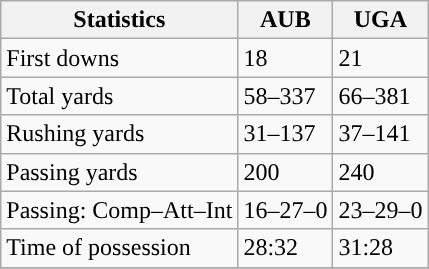<table class="wikitable" style="float: left;">
<tr>
<th>Statistics</th>
<th>AUB</th>
<th>UGA</th>
</tr>
<tr>
<td>First downs</td>
<td>18</td>
<td>21</td>
</tr>
<tr>
<td>Total yards</td>
<td>58–337</td>
<td>66–381</td>
</tr>
<tr>
<td>Rushing yards</td>
<td>31–137</td>
<td>37–141</td>
</tr>
<tr>
<td>Passing yards</td>
<td>200</td>
<td>240</td>
</tr>
<tr>
<td>Passing: Comp–Att–Int</td>
<td>16–27–0</td>
<td>23–29–0</td>
</tr>
<tr>
<td>Time of possession</td>
<td>28:32</td>
<td>31:28</td>
</tr>
<tr>
</tr>
</table>
